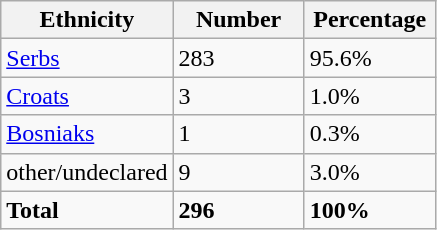<table class="wikitable">
<tr>
<th width="100px">Ethnicity</th>
<th width="80px">Number</th>
<th width="80px">Percentage</th>
</tr>
<tr>
<td><a href='#'>Serbs</a></td>
<td>283</td>
<td>95.6%</td>
</tr>
<tr>
<td><a href='#'>Croats</a></td>
<td>3</td>
<td>1.0%</td>
</tr>
<tr>
<td><a href='#'>Bosniaks</a></td>
<td>1</td>
<td>0.3%</td>
</tr>
<tr>
<td>other/undeclared</td>
<td>9</td>
<td>3.0%</td>
</tr>
<tr>
<td><strong>Total</strong></td>
<td><strong>296</strong></td>
<td><strong>100%</strong></td>
</tr>
</table>
